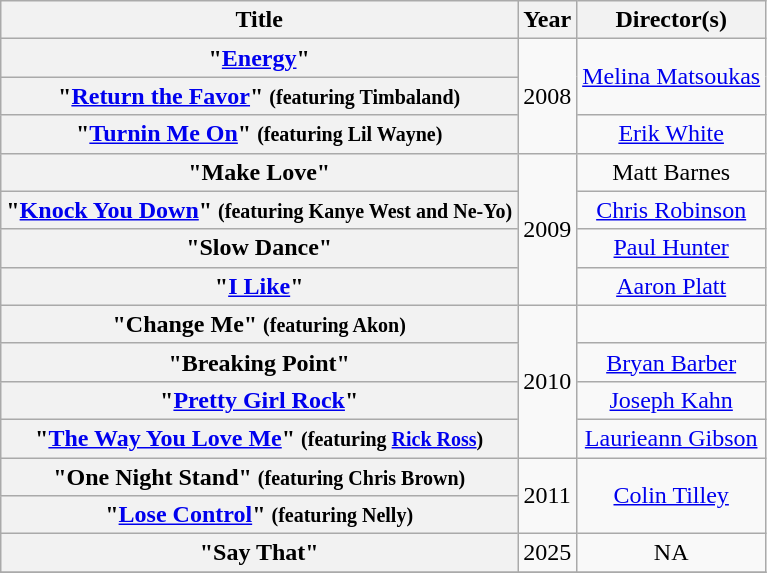<table class="wikitable plainrowheaders" style="text-align:center;" border="1">
<tr>
<th scope="col">Title</th>
<th scope="col">Year</th>
<th scope="col">Director(s)</th>
</tr>
<tr>
<th scope="row">"<a href='#'>Energy</a>"</th>
<td rowspan="3">2008</td>
<td rowspan="2"><a href='#'>Melina Matsoukas</a></td>
</tr>
<tr>
<th scope="row">"<a href='#'>Return the Favor</a>" <small>(featuring Timbaland)</small></th>
</tr>
<tr>
<th scope="row">"<a href='#'>Turnin Me On</a>" <small>(featuring Lil Wayne)</small></th>
<td><a href='#'>Erik White</a></td>
</tr>
<tr>
<th scope="row">"Make Love"</th>
<td rowspan="4">2009</td>
<td>Matt Barnes</td>
</tr>
<tr>
<th scope="row">"<a href='#'>Knock You Down</a>" <small>(featuring Kanye West and Ne-Yo)</small></th>
<td><a href='#'>Chris Robinson</a></td>
</tr>
<tr>
<th scope="row">"Slow Dance"</th>
<td><a href='#'>Paul Hunter</a></td>
</tr>
<tr>
<th scope="row">"<a href='#'>I Like</a>"</th>
<td><a href='#'>Aaron Platt</a></td>
</tr>
<tr>
<th scope="row">"Change Me" <small>(featuring Akon)</small></th>
<td rowspan="4">2010</td>
<td></td>
</tr>
<tr>
<th scope="row">"Breaking Point"</th>
<td><a href='#'>Bryan Barber</a></td>
</tr>
<tr>
<th scope="row">"<a href='#'>Pretty Girl Rock</a>"</th>
<td><a href='#'>Joseph Kahn</a></td>
</tr>
<tr>
<th scope="row">"<a href='#'>The Way You Love Me</a>" <small>(featuring <a href='#'>Rick Ross</a>)</small></th>
<td><a href='#'>Laurieann Gibson</a></td>
</tr>
<tr>
<th scope="row">"One Night Stand" <small>(featuring Chris Brown)</small></th>
<td rowspan="2">2011</td>
<td rowspan="2"><a href='#'>Colin Tilley</a></td>
</tr>
<tr>
<th scope="row">"<a href='#'>Lose Control</a>" <small>(featuring Nelly)</small></th>
</tr>
<tr>
<th scope="row">"Say That"</th>
<td rowspan="1">2025</td>
<td rowspan="1">NA</td>
</tr>
<tr>
</tr>
</table>
